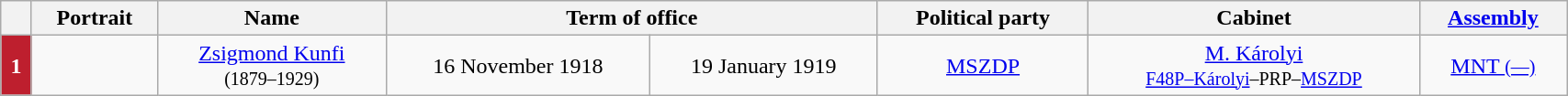<table class="wikitable" style="width:90%; text-align:center;">
<tr>
<th></th>
<th>Portrait</th>
<th>Name<br></th>
<th colspan=2>Term of office</th>
<th>Political party</th>
<th>Cabinet</th>
<th><a href='#'>Assembly</a><br></th>
</tr>
<tr>
<th style="background-color:#BE1F2E; color:white">1</th>
<td></td>
<td><a href='#'>Zsigmond Kunfi</a><br><small>(1879–1929)</small></td>
<td>16 November 1918</td>
<td>19 January 1919</td>
<td><a href='#'>MSZDP</a></td>
<td><a href='#'>M. Károlyi</a><br><small><a href='#'>F48P–Károlyi</a>–PRP–<a href='#'>MSZDP</a></small></td>
<td><a href='#'>MNT <small>(—)</small></a></td>
</tr>
</table>
